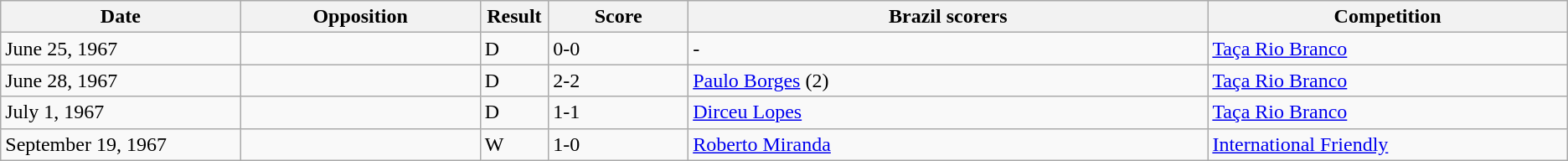<table class="wikitable" style="text-align: left;">
<tr>
<th width=12%>Date</th>
<th width=12%>Opposition</th>
<th width=1%>Result</th>
<th width=7%>Score</th>
<th width=26%>Brazil scorers</th>
<th width=18%>Competition</th>
</tr>
<tr>
<td>June 25, 1967</td>
<td></td>
<td>D</td>
<td>0-0</td>
<td>-</td>
<td><a href='#'>Taça Rio Branco</a></td>
</tr>
<tr>
<td>June 28, 1967</td>
<td></td>
<td>D</td>
<td>2-2</td>
<td><a href='#'>Paulo Borges</a> (2)</td>
<td><a href='#'>Taça Rio Branco</a></td>
</tr>
<tr>
<td>July 1, 1967</td>
<td></td>
<td>D</td>
<td>1-1</td>
<td><a href='#'>Dirceu Lopes</a></td>
<td><a href='#'>Taça Rio Branco</a></td>
</tr>
<tr>
<td>September 19, 1967</td>
<td></td>
<td>W</td>
<td>1-0</td>
<td><a href='#'>Roberto Miranda</a></td>
<td><a href='#'>International Friendly</a></td>
</tr>
</table>
